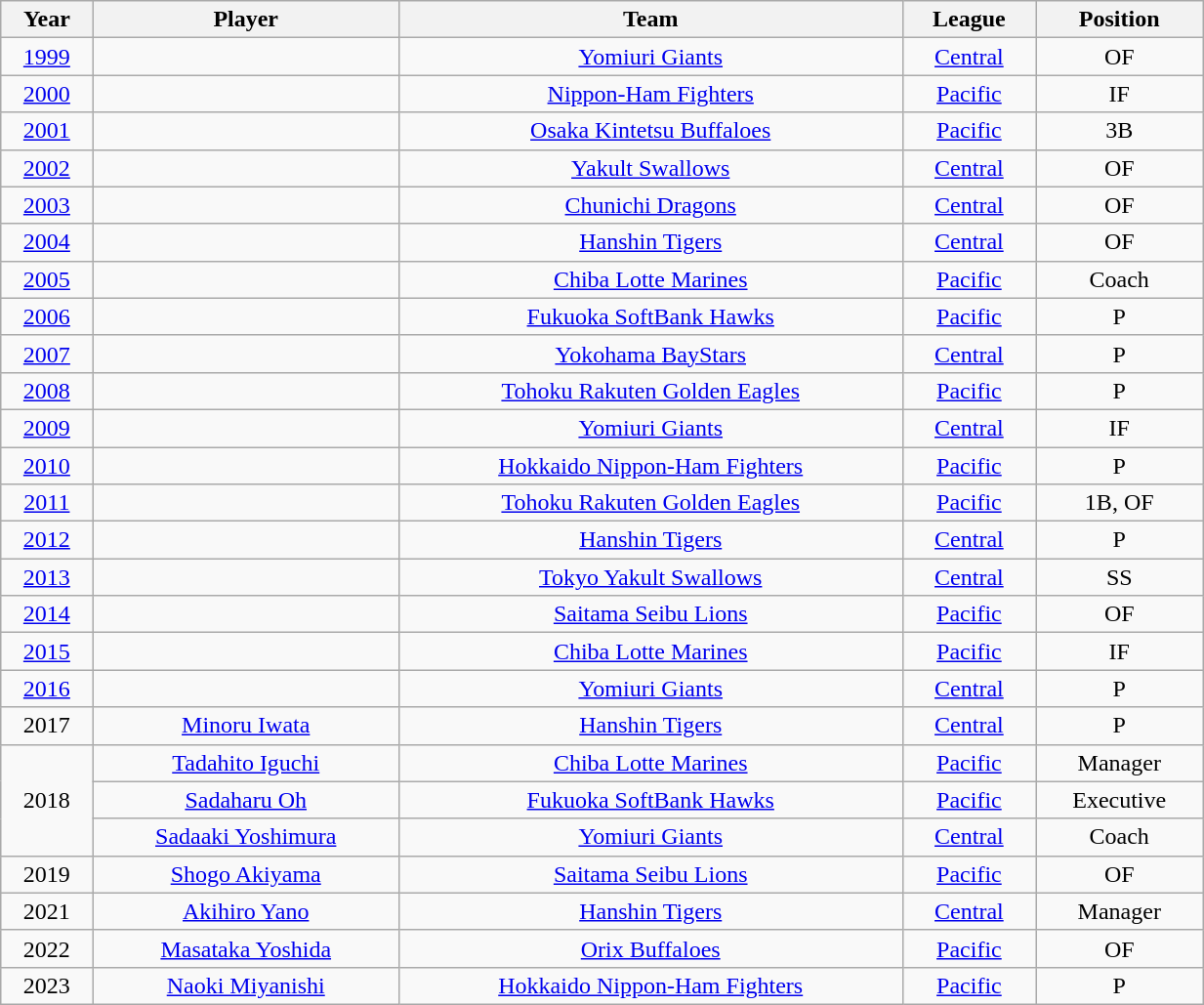<table class="wikitable sortable" style="text-align:center" width="65%">
<tr>
<th>Year</th>
<th>Player</th>
<th>Team</th>
<th>League</th>
<th>Position</th>
</tr>
<tr>
<td><a href='#'>1999</a></td>
<td></td>
<td><a href='#'>Yomiuri Giants</a></td>
<td><a href='#'>Central</a></td>
<td>OF</td>
</tr>
<tr>
<td><a href='#'>2000</a></td>
<td></td>
<td><a href='#'>Nippon-Ham Fighters</a></td>
<td><a href='#'>Pacific</a></td>
<td>IF</td>
</tr>
<tr>
<td><a href='#'>2001</a></td>
<td></td>
<td><a href='#'>Osaka Kintetsu Buffaloes</a></td>
<td><a href='#'>Pacific</a></td>
<td>3B</td>
</tr>
<tr>
<td><a href='#'>2002</a></td>
<td></td>
<td><a href='#'>Yakult Swallows</a></td>
<td><a href='#'>Central</a></td>
<td>OF</td>
</tr>
<tr>
<td><a href='#'>2003</a></td>
<td></td>
<td><a href='#'>Chunichi Dragons</a></td>
<td><a href='#'>Central</a></td>
<td>OF</td>
</tr>
<tr>
<td><a href='#'>2004</a></td>
<td></td>
<td><a href='#'>Hanshin Tigers</a></td>
<td><a href='#'>Central</a></td>
<td>OF</td>
</tr>
<tr>
<td><a href='#'>2005</a></td>
<td></td>
<td><a href='#'>Chiba Lotte Marines</a></td>
<td><a href='#'>Pacific</a></td>
<td>Coach</td>
</tr>
<tr>
<td><a href='#'>2006</a></td>
<td></td>
<td><a href='#'>Fukuoka SoftBank Hawks</a></td>
<td><a href='#'>Pacific</a></td>
<td>P</td>
</tr>
<tr>
<td><a href='#'>2007</a></td>
<td></td>
<td><a href='#'>Yokohama BayStars</a></td>
<td><a href='#'>Central</a></td>
<td>P</td>
</tr>
<tr>
<td><a href='#'>2008</a></td>
<td></td>
<td><a href='#'>Tohoku Rakuten Golden Eagles</a></td>
<td><a href='#'>Pacific</a></td>
<td>P</td>
</tr>
<tr>
<td><a href='#'>2009</a></td>
<td></td>
<td><a href='#'>Yomiuri Giants</a></td>
<td><a href='#'>Central</a></td>
<td>IF</td>
</tr>
<tr>
<td><a href='#'>2010</a></td>
<td></td>
<td><a href='#'>Hokkaido Nippon-Ham Fighters</a></td>
<td><a href='#'>Pacific</a></td>
<td>P</td>
</tr>
<tr>
<td><a href='#'>2011</a></td>
<td></td>
<td><a href='#'>Tohoku Rakuten Golden Eagles</a></td>
<td><a href='#'>Pacific</a></td>
<td>1B, OF</td>
</tr>
<tr>
<td><a href='#'>2012</a></td>
<td></td>
<td><a href='#'>Hanshin Tigers</a></td>
<td><a href='#'>Central</a></td>
<td>P</td>
</tr>
<tr>
<td><a href='#'>2013</a></td>
<td></td>
<td><a href='#'>Tokyo Yakult Swallows</a></td>
<td><a href='#'>Central</a></td>
<td>SS</td>
</tr>
<tr>
<td><a href='#'>2014</a></td>
<td></td>
<td><a href='#'>Saitama Seibu Lions</a></td>
<td><a href='#'>Pacific</a></td>
<td>OF</td>
</tr>
<tr>
<td><a href='#'>2015</a></td>
<td></td>
<td><a href='#'>Chiba Lotte Marines</a></td>
<td><a href='#'>Pacific</a></td>
<td>IF</td>
</tr>
<tr>
<td><a href='#'>2016</a></td>
<td></td>
<td><a href='#'>Yomiuri Giants</a></td>
<td><a href='#'>Central</a></td>
<td>P</td>
</tr>
<tr>
<td>2017</td>
<td><a href='#'>Minoru Iwata</a></td>
<td><a href='#'>Hanshin Tigers</a></td>
<td><a href='#'>Central</a></td>
<td>P</td>
</tr>
<tr>
<td rowspan="3">2018</td>
<td><a href='#'>Tadahito Iguchi</a></td>
<td><a href='#'>Chiba Lotte Marines</a></td>
<td><a href='#'>Pacific</a></td>
<td>Manager</td>
</tr>
<tr>
<td><a href='#'>Sadaharu Oh</a></td>
<td><a href='#'>Fukuoka SoftBank Hawks</a></td>
<td><a href='#'>Pacific</a></td>
<td>Executive</td>
</tr>
<tr>
<td><a href='#'>Sadaaki Yoshimura</a></td>
<td><a href='#'>Yomiuri Giants</a></td>
<td><a href='#'>Central</a></td>
<td>Coach</td>
</tr>
<tr>
<td>2019</td>
<td><a href='#'>Shogo Akiyama</a></td>
<td><a href='#'>Saitama Seibu Lions</a></td>
<td><a href='#'>Pacific</a></td>
<td>OF</td>
</tr>
<tr>
<td>2021</td>
<td><a href='#'>Akihiro Yano</a></td>
<td><a href='#'>Hanshin Tigers</a></td>
<td><a href='#'>Central</a></td>
<td>Manager</td>
</tr>
<tr>
<td>2022</td>
<td><a href='#'>Masataka Yoshida</a></td>
<td><a href='#'>Orix Buffaloes</a></td>
<td><a href='#'>Pacific</a></td>
<td>OF</td>
</tr>
<tr>
<td>2023</td>
<td><a href='#'>Naoki Miyanishi</a></td>
<td><a href='#'>Hokkaido Nippon-Ham Fighters</a></td>
<td><a href='#'>Pacific</a></td>
<td>P</td>
</tr>
</table>
